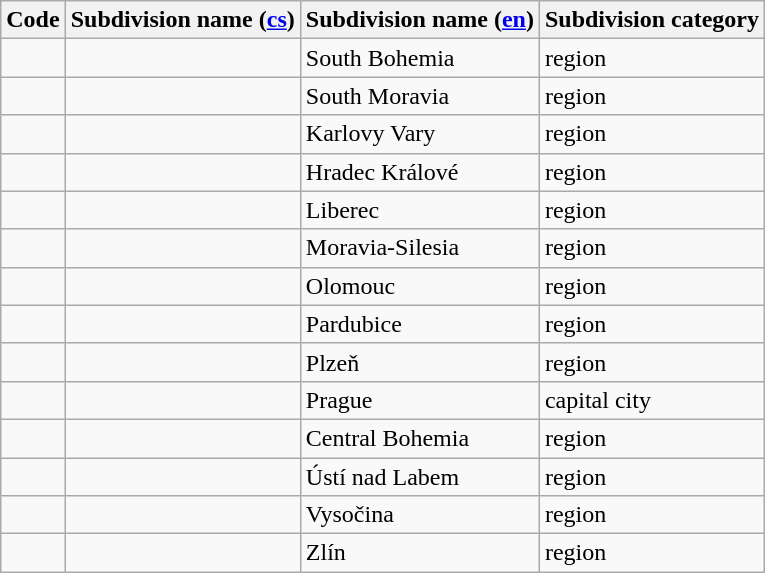<table class="wikitable sortable">
<tr>
<th>Code</th>
<th>Subdivision name (<a href='#'>cs</a>)</th>
<th>Subdivision name (<a href='#'>en</a>)<br></th>
<th>Subdivision category</th>
</tr>
<tr>
<td></td>
<td></td>
<td>South Bohemia</td>
<td>region</td>
</tr>
<tr>
<td></td>
<td></td>
<td>South Moravia</td>
<td>region</td>
</tr>
<tr>
<td></td>
<td></td>
<td>Karlovy Vary</td>
<td>region</td>
</tr>
<tr>
<td></td>
<td></td>
<td>Hradec Králové</td>
<td>region</td>
</tr>
<tr>
<td></td>
<td></td>
<td>Liberec</td>
<td>region</td>
</tr>
<tr>
<td></td>
<td></td>
<td>Moravia-Silesia</td>
<td>region</td>
</tr>
<tr>
<td></td>
<td></td>
<td>Olomouc</td>
<td>region</td>
</tr>
<tr>
<td></td>
<td></td>
<td>Pardubice</td>
<td>region</td>
</tr>
<tr>
<td></td>
<td></td>
<td>Plzeň</td>
<td>region</td>
</tr>
<tr>
<td></td>
<td></td>
<td>Prague</td>
<td>capital city</td>
</tr>
<tr>
<td></td>
<td></td>
<td>Central Bohemia</td>
<td>region</td>
</tr>
<tr>
<td></td>
<td></td>
<td>Ústí nad Labem</td>
<td>region</td>
</tr>
<tr>
<td></td>
<td></td>
<td>Vysočina</td>
<td>region</td>
</tr>
<tr>
<td></td>
<td></td>
<td>Zlín</td>
<td>region</td>
</tr>
</table>
